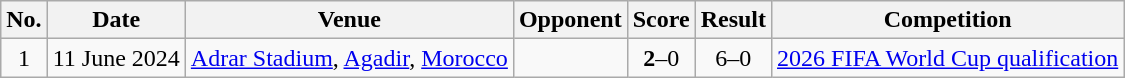<table class="wikitable sortable">
<tr>
<th>No.</th>
<th>Date</th>
<th>Venue</th>
<th>Opponent</th>
<th>Score</th>
<th>Result</th>
<th>Competition</th>
</tr>
<tr>
<td align="center">1</td>
<td>11 June 2024</td>
<td><a href='#'>Adrar Stadium</a>, <a href='#'>Agadir</a>, <a href='#'>Morocco</a></td>
<td></td>
<td align="center"><strong>2</strong>–0</td>
<td align="center">6–0</td>
<td><a href='#'>2026 FIFA World Cup qualification</a></td>
</tr>
</table>
